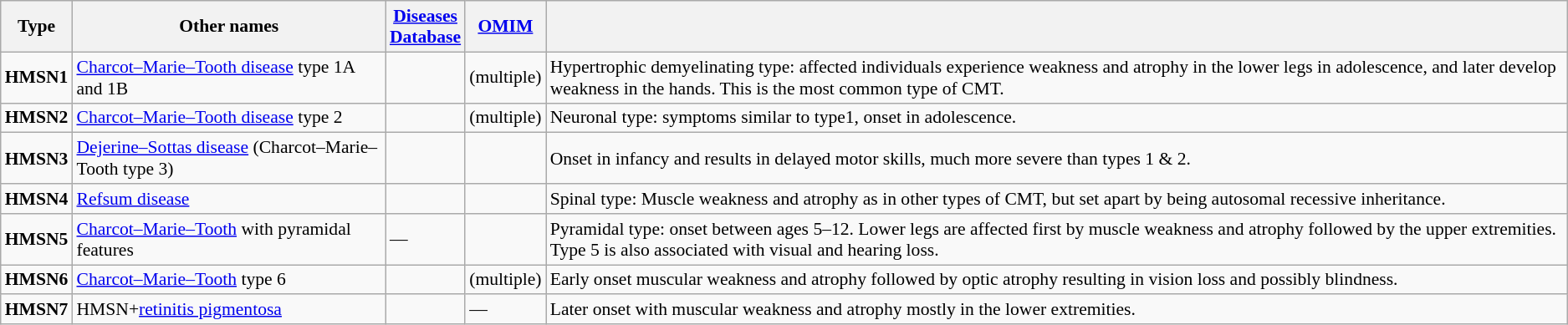<table class="wikitable sortable" style="text-align: left; font-size: 90%;">
<tr>
<th>Type</th>
<th>Other names</th>
<th><a href='#'>Diseases</a><br><a href='#'>Database</a></th>
<th><a href='#'>OMIM</a></th>
<th></th>
</tr>
<tr>
<td><strong>HMSN1</strong></td>
<td><a href='#'>Charcot–Marie–Tooth disease</a> type 1A and 1B</td>
<td></td>
<td>(multiple)</td>
<td>Hypertrophic demyelinating type: affected individuals experience weakness and atrophy in the lower legs in adolescence, and later develop weakness in the hands. This is the most common type of CMT.</td>
</tr>
<tr>
<td><strong>HMSN2</strong></td>
<td><a href='#'>Charcot–Marie–Tooth disease</a> type 2</td>
<td></td>
<td>(multiple)</td>
<td>Neuronal type: symptoms similar to type1, onset in adolescence.</td>
</tr>
<tr>
<td><strong>HMSN3</strong></td>
<td><a href='#'>Dejerine–Sottas disease</a> (Charcot–Marie–Tooth type 3)</td>
<td></td>
<td></td>
<td>Onset in infancy and results in delayed motor skills, much more severe than types 1 & 2.</td>
</tr>
<tr>
<td><strong>HMSN4</strong></td>
<td><a href='#'>Refsum disease</a></td>
<td></td>
<td></td>
<td>Spinal type: Muscle weakness and atrophy as in other types of CMT, but set apart by being autosomal recessive inheritance.</td>
</tr>
<tr>
<td><strong>HMSN5</strong></td>
<td><a href='#'>Charcot–Marie–Tooth</a> with pyramidal features</td>
<td>—</td>
<td></td>
<td>Pyramidal type: onset between ages 5–12. Lower legs are affected first by muscle weakness and atrophy followed by the upper extremities. Type 5 is also associated with visual and hearing loss.</td>
</tr>
<tr>
<td><strong>HMSN6</strong></td>
<td><a href='#'>Charcot–Marie–Tooth</a> type 6</td>
<td></td>
<td>(multiple)</td>
<td>Early onset muscular weakness and atrophy followed by optic atrophy resulting in vision loss and possibly blindness.</td>
</tr>
<tr>
<td><strong>HMSN7</strong></td>
<td>HMSN+<a href='#'>retinitis pigmentosa</a></td>
<td></td>
<td>—</td>
<td>Later onset with muscular weakness and atrophy mostly in the lower extremities.</td>
</tr>
</table>
